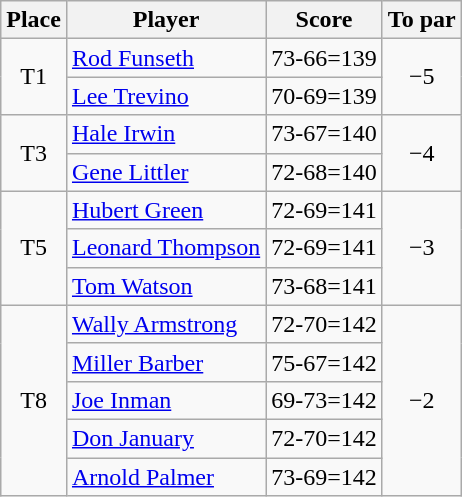<table class="wikitable">
<tr>
<th>Place</th>
<th>Player</th>
<th>Score</th>
<th>To par</th>
</tr>
<tr>
<td rowspan=2 align="center">T1</td>
<td> <a href='#'>Rod Funseth</a></td>
<td>73-66=139</td>
<td rowspan=2 align="center">−5</td>
</tr>
<tr>
<td> <a href='#'>Lee Trevino</a></td>
<td>70-69=139</td>
</tr>
<tr>
<td rowspan=2 align="center">T3</td>
<td> <a href='#'>Hale Irwin</a></td>
<td>73-67=140</td>
<td rowspan=2 align="center">−4</td>
</tr>
<tr>
<td> <a href='#'>Gene Littler</a></td>
<td>72-68=140</td>
</tr>
<tr>
<td rowspan=3 align="center">T5</td>
<td> <a href='#'>Hubert Green</a></td>
<td>72-69=141</td>
<td rowspan=3 align="center">−3</td>
</tr>
<tr>
<td> <a href='#'>Leonard Thompson</a></td>
<td>72-69=141</td>
</tr>
<tr>
<td> <a href='#'>Tom Watson</a></td>
<td>73-68=141</td>
</tr>
<tr>
<td rowspan=5 align="center">T8</td>
<td> <a href='#'>Wally Armstrong</a></td>
<td>72-70=142</td>
<td rowspan=5 align="center">−2</td>
</tr>
<tr>
<td> <a href='#'>Miller Barber</a></td>
<td>75-67=142</td>
</tr>
<tr>
<td> <a href='#'>Joe Inman</a></td>
<td>69-73=142</td>
</tr>
<tr>
<td> <a href='#'>Don January</a></td>
<td>72-70=142</td>
</tr>
<tr>
<td> <a href='#'>Arnold Palmer</a></td>
<td>73-69=142</td>
</tr>
</table>
